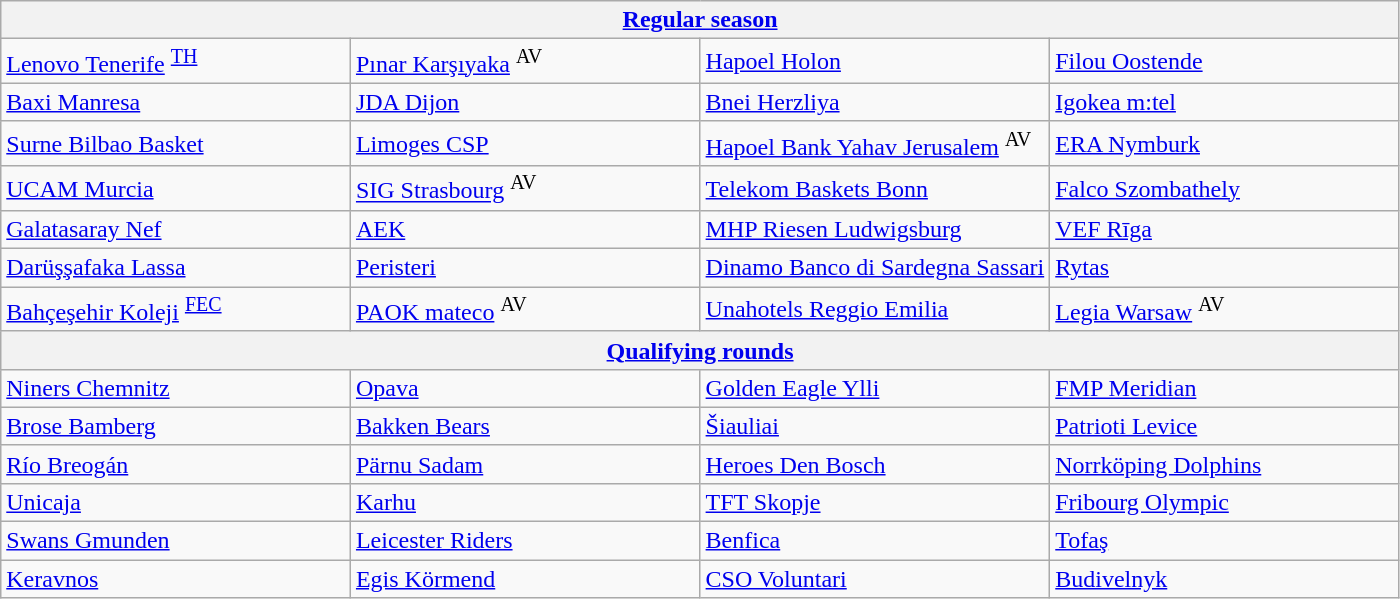<table class="wikitable" style="table-layout:fixed">
<tr>
<th colspan="4"><a href='#'>Regular season</a></th>
</tr>
<tr>
<td style="width:25%;"> <a href='#'>Lenovo Tenerife</a> <sup><a href='#'>TH</a></sup></td>
<td style="width:25%;"> <a href='#'>Pınar Karşıyaka</a> <sup>AV</sup></td>
<td style="width:25%;"> <a href='#'>Hapoel Holon</a> </td>
<td style="width:25%;"> <a href='#'>Filou Oostende</a> </td>
</tr>
<tr>
<td> <a href='#'>Baxi Manresa</a> </td>
<td> <a href='#'>JDA Dijon</a> </td>
<td> <a href='#'>Bnei Herzliya</a> </td>
<td> <a href='#'>Igokea m:tel</a> </td>
</tr>
<tr>
<td> <a href='#'>Surne Bilbao Basket</a> </td>
<td> <a href='#'>Limoges CSP</a> </td>
<td> <a href='#'>Hapoel Bank Yahav  Jerusalem</a> <sup>AV</sup></td>
<td> <a href='#'>ERA Nymburk</a> </td>
</tr>
<tr>
<td> <a href='#'>UCAM Murcia</a> </td>
<td> <a href='#'>SIG Strasbourg</a> <sup>AV</sup></td>
<td> <a href='#'>Telekom Baskets Bonn</a> </td>
<td> <a href='#'>Falco Szombathely</a> </td>
</tr>
<tr>
<td> <a href='#'>Galatasaray Nef</a> </td>
<td> <a href='#'>AEK</a> </td>
<td> <a href='#'>MHP Riesen Ludwigsburg</a> </td>
<td> <a href='#'>VEF Rīga</a> </td>
</tr>
<tr>
<td> <a href='#'>Darüşşafaka Lassa</a> </td>
<td> <a href='#'>Peristeri</a> </td>
<td> <a href='#'>Dinamo Banco di Sardegna Sassari</a> </td>
<td> <a href='#'>Rytas</a> </td>
</tr>
<tr>
<td> <a href='#'>Bahçeşehir Koleji</a> <sup><a href='#'>FEC</a></sup></td>
<td> <a href='#'>PAOK mateco</a> <sup>AV</sup></td>
<td> <a href='#'>Unahotels Reggio Emilia</a> </td>
<td> <a href='#'>Legia Warsaw</a> <sup>AV</sup></td>
</tr>
<tr>
<th colspan="4"><a href='#'>Qualifying rounds</a></th>
</tr>
<tr>
<td> <a href='#'>Niners Chemnitz</a> </td>
<td> <a href='#'>Opava</a> </td>
<td> <a href='#'>Golden Eagle Ylli</a> </td>
<td> <a href='#'>FMP Meridian</a> </td>
</tr>
<tr>
<td> <a href='#'>Brose Bamberg</a> </td>
<td> <a href='#'>Bakken Bears</a> </td>
<td> <a href='#'>Šiauliai</a> </td>
<td> <a href='#'>Patrioti Levice</a> </td>
</tr>
<tr>
<td> <a href='#'>Río Breogán</a> </td>
<td> <a href='#'>Pärnu Sadam</a> </td>
<td> <a href='#'>Heroes Den Bosch</a> </td>
<td> <a href='#'>Norrköping Dolphins</a> </td>
</tr>
<tr>
<td> <a href='#'>Unicaja</a> </td>
<td> <a href='#'>Karhu</a> </td>
<td> <a href='#'>TFT Skopje</a> </td>
<td> <a href='#'>Fribourg Olympic</a> </td>
</tr>
<tr>
<td> <a href='#'>Swans Gmunden</a> </td>
<td> <a href='#'>Leicester Riders</a> </td>
<td> <a href='#'>Benfica</a> </td>
<td> <a href='#'>Tofaş</a> </td>
</tr>
<tr>
<td> <a href='#'>Keravnos</a> </td>
<td> <a href='#'>Egis Körmend</a> </td>
<td> <a href='#'>CSO Voluntari</a> </td>
<td> <a href='#'>Budivelnyk</a>  </td>
</tr>
</table>
